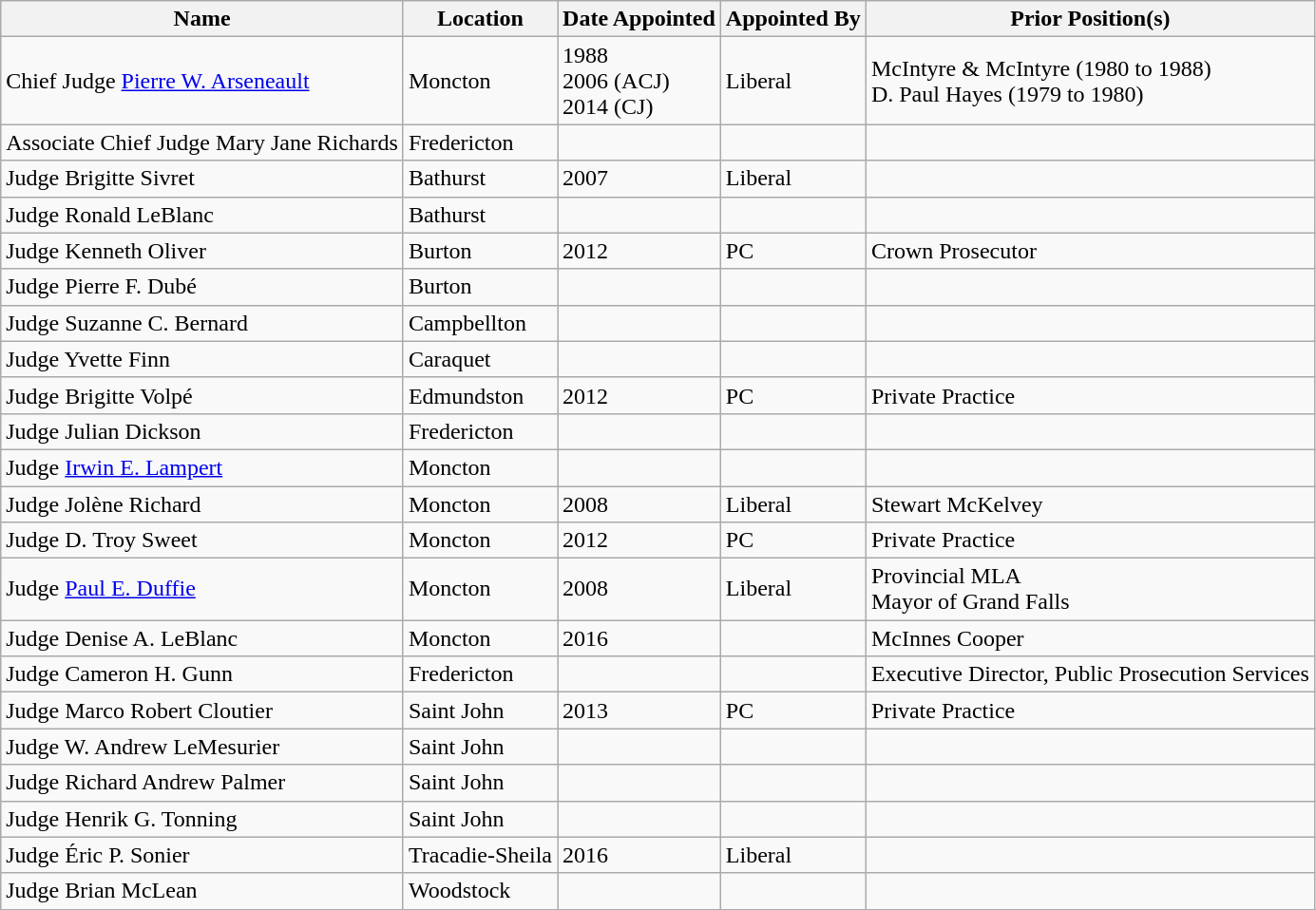<table class="wikitable sortable">
<tr>
<th>Name</th>
<th>Location</th>
<th>Date Appointed</th>
<th>Appointed By</th>
<th>Prior Position(s)</th>
</tr>
<tr>
<td>Chief Judge <a href='#'>Pierre W. Arseneault</a> </td>
<td>Moncton</td>
<td>1988 <br> 2006 (ACJ)<br>2014 (CJ)</td>
<td>Liberal</td>
<td>McIntyre & McIntyre (1980 to 1988)<br> D. Paul Hayes (1979 to 1980)</td>
</tr>
<tr>
<td>Associate Chief Judge  Mary Jane Richards</td>
<td>Fredericton</td>
<td></td>
<td></td>
<td></td>
</tr>
<tr>
<td>Judge Brigitte Sivret </td>
<td>Bathurst</td>
<td>2007</td>
<td>Liberal</td>
<td></td>
</tr>
<tr>
<td>Judge Ronald LeBlanc</td>
<td>Bathurst</td>
<td></td>
<td></td>
<td></td>
</tr>
<tr>
<td>Judge Kenneth Oliver </td>
<td>Burton</td>
<td>2012</td>
<td>PC</td>
<td>Crown Prosecutor</td>
</tr>
<tr>
<td>Judge Pierre F. Dubé</td>
<td>Burton</td>
<td></td>
<td></td>
<td></td>
</tr>
<tr>
<td>Judge Suzanne C. Bernard</td>
<td>Campbellton</td>
<td></td>
<td></td>
<td></td>
</tr>
<tr>
<td>Judge Yvette Finn</td>
<td>Caraquet</td>
<td></td>
<td></td>
<td></td>
</tr>
<tr>
<td>Judge Brigitte Volpé </td>
<td>Edmundston</td>
<td>2012</td>
<td>PC</td>
<td>Private Practice</td>
</tr>
<tr>
<td>Judge Julian Dickson</td>
<td>Fredericton</td>
<td></td>
<td></td>
<td></td>
</tr>
<tr>
<td>Judge <a href='#'>Irwin E. Lampert</a></td>
<td>Moncton</td>
<td></td>
<td></td>
<td></td>
</tr>
<tr>
<td>Judge Jolène Richard </td>
<td>Moncton</td>
<td>2008</td>
<td>Liberal</td>
<td>Stewart McKelvey</td>
</tr>
<tr>
<td>Judge D. Troy Sweet </td>
<td>Moncton</td>
<td>2012</td>
<td>PC</td>
<td>Private Practice</td>
</tr>
<tr>
<td>Judge <a href='#'>Paul E. Duffie</a></td>
<td>Moncton</td>
<td>2008</td>
<td>Liberal</td>
<td>Provincial MLA<br> Mayor of Grand Falls</td>
</tr>
<tr>
<td>Judge Denise A. LeBlanc </td>
<td>Moncton</td>
<td>2016</td>
<td></td>
<td>McInnes Cooper</td>
</tr>
<tr>
<td>Judge Cameron H. Gunn</td>
<td>Fredericton</td>
<td></td>
<td></td>
<td>Executive Director, Public Prosecution Services</td>
</tr>
<tr>
<td>Judge Marco Robert Cloutier </td>
<td>Saint John</td>
<td>2013</td>
<td>PC</td>
<td>Private Practice</td>
</tr>
<tr>
<td>Judge W. Andrew LeMesurier</td>
<td>Saint John</td>
<td></td>
<td></td>
<td></td>
</tr>
<tr>
<td>Judge Richard Andrew Palmer</td>
<td>Saint John</td>
<td></td>
<td></td>
<td></td>
</tr>
<tr>
<td>Judge Henrik G. Tonning</td>
<td>Saint John</td>
<td></td>
<td></td>
<td></td>
</tr>
<tr>
<td>Judge Éric P. Sonier </td>
<td>Tracadie-Sheila</td>
<td>2016</td>
<td>Liberal</td>
<td></td>
</tr>
<tr>
<td>Judge Brian McLean</td>
<td>Woodstock</td>
<td></td>
<td></td>
<td></td>
</tr>
</table>
